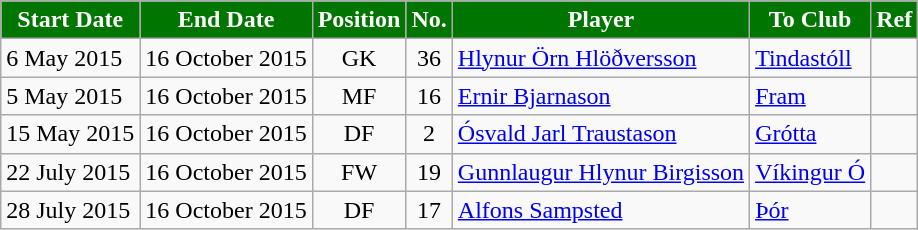<table class="wikitable sortable">
<tr>
<th style="background:#007500; color:white;"><strong>Start Date</strong></th>
<th style="background:#007500; color:white;"><strong>End Date</strong></th>
<th style="background:#007500; color:white;"><strong>Position</strong></th>
<th style="background:#007500; color:white;"><strong>No.</strong></th>
<th style="background:#007500; color:white;"><strong>Player</strong></th>
<th style="background:#007500; color:white;"><strong>To Club</strong></th>
<th style="background:#007500; color:white;"><strong>Ref</strong></th>
</tr>
<tr>
<td>6 May 2015</td>
<td>16 October 2015</td>
<td style="text-align:center;">GK</td>
<td style="text-align:center;">36</td>
<td style="text-align:left;"> <a href='#'>Hlynur Örn Hlöðversson</a></td>
<td style="text-align:left;"> <a href='#'>Tindastóll</a></td>
<td></td>
</tr>
<tr>
<td>5 May 2015</td>
<td>16 October 2015</td>
<td style="text-align:center;">MF</td>
<td style="text-align:center;">16</td>
<td style="text-align:left;"> <a href='#'>Ernir Bjarnason</a></td>
<td style="text-align:left;"> <a href='#'>Fram</a></td>
<td></td>
</tr>
<tr>
<td>15 May 2015</td>
<td>16 October 2015</td>
<td style="text-align:center;">DF</td>
<td style="text-align:center;">2</td>
<td style="text-align:left;"> <a href='#'>Ósvald Jarl Traustason</a></td>
<td style="text-align:left;"> <a href='#'>Grótta</a></td>
<td></td>
</tr>
<tr>
<td>22 July 2015</td>
<td>16 October 2015</td>
<td style="text-align:center;">FW</td>
<td style="text-align:center;">19</td>
<td style="text-align:left;"> <a href='#'>Gunnlaugur Hlynur Birgisson</a></td>
<td style="text-align:left;"> <a href='#'>Víkingur Ó</a></td>
<td></td>
</tr>
<tr>
<td>28 July 2015</td>
<td>16 October 2015</td>
<td style="text-align:center;">DF</td>
<td style="text-align:center;">17</td>
<td style="text-align:left;"> <a href='#'>Alfons Sampsted</a></td>
<td style="text-align:left;"> <a href='#'>Þór</a></td>
<td></td>
</tr>
</table>
